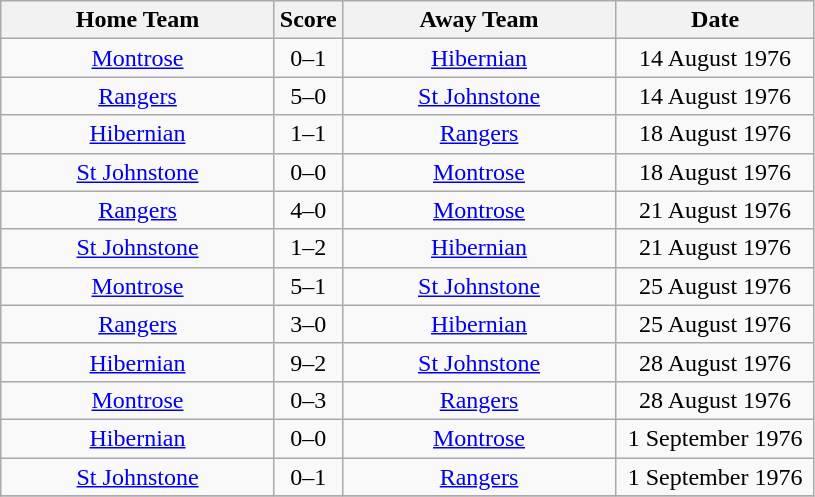<table class="wikitable" style="text-align:center;">
<tr>
<th width=175>Home Team</th>
<th width=20>Score</th>
<th width=175>Away Team</th>
<th width= 125>Date</th>
</tr>
<tr>
<td><a href='#'>Montrose</a></td>
<td>0–1</td>
<td><a href='#'>Hibernian</a></td>
<td>14 August 1976</td>
</tr>
<tr>
<td><a href='#'>Rangers</a></td>
<td>5–0</td>
<td><a href='#'>St Johnstone</a></td>
<td>14 August 1976</td>
</tr>
<tr>
<td><a href='#'>Hibernian</a></td>
<td>1–1</td>
<td><a href='#'>Rangers</a></td>
<td>18 August 1976</td>
</tr>
<tr>
<td><a href='#'>St Johnstone</a></td>
<td>0–0</td>
<td><a href='#'>Montrose</a></td>
<td>18 August 1976</td>
</tr>
<tr>
<td><a href='#'>Rangers</a></td>
<td>4–0</td>
<td><a href='#'>Montrose</a></td>
<td>21 August 1976</td>
</tr>
<tr>
<td><a href='#'>St Johnstone</a></td>
<td>1–2</td>
<td><a href='#'>Hibernian</a></td>
<td>21 August 1976</td>
</tr>
<tr>
<td><a href='#'>Montrose</a></td>
<td>5–1</td>
<td><a href='#'>St Johnstone</a></td>
<td>25 August 1976</td>
</tr>
<tr>
<td><a href='#'>Rangers</a></td>
<td>3–0</td>
<td><a href='#'>Hibernian</a></td>
<td>25 August 1976</td>
</tr>
<tr>
<td><a href='#'>Hibernian</a></td>
<td>9–2</td>
<td><a href='#'>St Johnstone</a></td>
<td>28 August 1976</td>
</tr>
<tr>
<td><a href='#'>Montrose</a></td>
<td>0–3</td>
<td><a href='#'>Rangers</a></td>
<td>28 August 1976</td>
</tr>
<tr>
<td><a href='#'>Hibernian</a></td>
<td>0–0</td>
<td><a href='#'>Montrose</a></td>
<td>1 September 1976</td>
</tr>
<tr>
<td><a href='#'>St Johnstone</a></td>
<td>0–1</td>
<td><a href='#'>Rangers</a></td>
<td>1 September 1976</td>
</tr>
<tr>
</tr>
</table>
